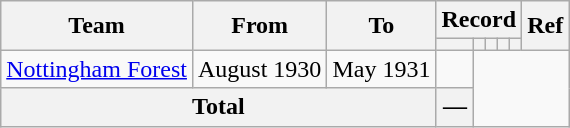<table class="wikitable" style="text-align:center">
<tr>
<th rowspan="2">Team</th>
<th rowspan="2">From</th>
<th rowspan="2">To</th>
<th colspan="5">Record</th>
<th rowspan="2">Ref</th>
</tr>
<tr>
<th></th>
<th></th>
<th></th>
<th></th>
<th></th>
</tr>
<tr>
<td align="left"><a href='#'>Nottingham Forest</a></td>
<td align="left">August 1930</td>
<td align="left">May 1931<br></td>
<td></td>
</tr>
<tr>
<th colspan="3">Total<br></th>
<th>―</th>
</tr>
</table>
